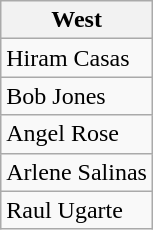<table class="wikitable" style="display: inline-table;">
<tr>
<th>West</th>
</tr>
<tr>
<td>Hiram Casas</td>
</tr>
<tr>
<td>Bob Jones</td>
</tr>
<tr>
<td>Angel Rose</td>
</tr>
<tr>
<td>Arlene Salinas</td>
</tr>
<tr>
<td>Raul Ugarte</td>
</tr>
</table>
